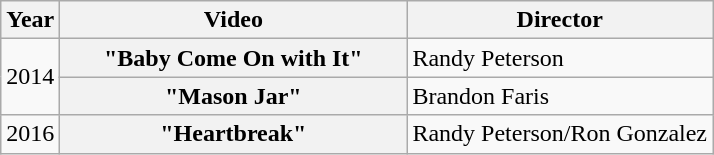<table class="wikitable plainrowheaders">
<tr>
<th>Year</th>
<th style="width:14em;">Video</th>
<th>Director</th>
</tr>
<tr>
<td rowspan="2">2014</td>
<th scope="row">"Baby Come On with It"</th>
<td>Randy Peterson</td>
</tr>
<tr>
<th scope="row">"Mason Jar"</th>
<td>Brandon Faris</td>
</tr>
<tr>
<td>2016</td>
<th scope="row">"Heartbreak"</th>
<td>Randy Peterson/Ron Gonzalez</td>
</tr>
</table>
